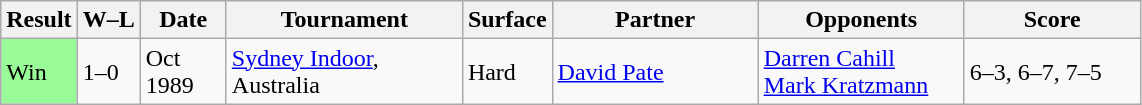<table class="sortable wikitable">
<tr>
<th style="width:40px">Result</th>
<th class="unsortable">W–L</th>
<th style="width:50px">Date</th>
<th style="width:150px">Tournament</th>
<th style="width:50px">Surface</th>
<th style="width:130px">Partner</th>
<th style="width:130px">Opponents</th>
<th style="width:110px" class="unsortable">Score</th>
</tr>
<tr>
<td style="background:#98fb98;">Win</td>
<td>1–0</td>
<td>Oct 1989</td>
<td><a href='#'>Sydney Indoor</a>, Australia</td>
<td>Hard</td>
<td> <a href='#'>David Pate</a></td>
<td> <a href='#'>Darren Cahill</a><br> <a href='#'>Mark Kratzmann</a></td>
<td>6–3, 6–7, 7–5</td>
</tr>
</table>
